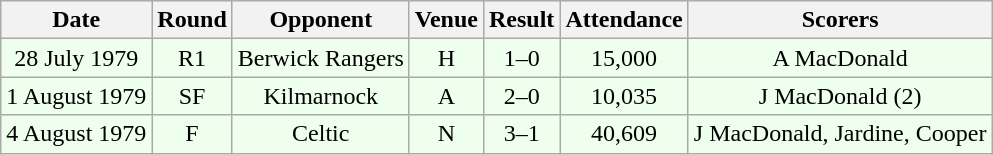<table class="wikitable sortable" style="font-size:100%; text-align:center">
<tr>
<th>Date</th>
<th>Round</th>
<th>Opponent</th>
<th>Venue</th>
<th>Result</th>
<th>Attendance</th>
<th>Scorers</th>
</tr>
<tr bgcolor = "#EEFFEE">
<td>28 July 1979</td>
<td>R1</td>
<td>Berwick Rangers</td>
<td>H</td>
<td>1–0</td>
<td>15,000</td>
<td>A MacDonald</td>
</tr>
<tr bgcolor = "#EEFFEE">
<td>1 August 1979</td>
<td>SF</td>
<td>Kilmarnock</td>
<td>A</td>
<td>2–0</td>
<td>10,035</td>
<td>J MacDonald (2)</td>
</tr>
<tr bgcolor = "#EEFFEE">
<td>4 August 1979</td>
<td>F</td>
<td>Celtic</td>
<td>N</td>
<td>3–1</td>
<td>40,609</td>
<td>J MacDonald, Jardine, Cooper</td>
</tr>
</table>
